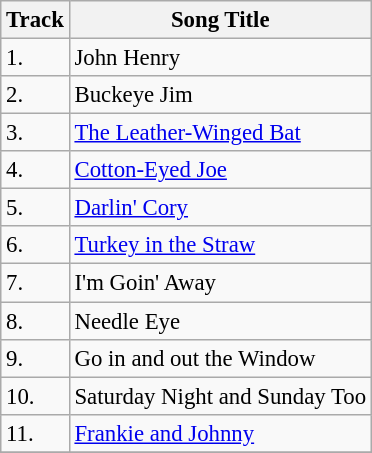<table class="wikitable" style="font-size:95%;">
<tr>
<th>Track</th>
<th>Song Title</th>
</tr>
<tr>
<td>1.</td>
<td>John Henry</td>
</tr>
<tr>
<td>2.</td>
<td>Buckeye Jim</td>
</tr>
<tr>
<td>3.</td>
<td><a href='#'>The Leather-Winged Bat</a></td>
</tr>
<tr>
<td>4.</td>
<td><a href='#'>Cotton-Eyed Joe</a></td>
</tr>
<tr>
<td>5.</td>
<td><a href='#'>Darlin' Cory</a></td>
</tr>
<tr>
<td>6.</td>
<td><a href='#'>Turkey in the Straw</a></td>
</tr>
<tr>
<td>7.</td>
<td>I'm Goin' Away</td>
</tr>
<tr>
<td>8.</td>
<td>Needle Eye</td>
</tr>
<tr>
<td>9.</td>
<td>Go in and out the Window</td>
</tr>
<tr>
<td>10.</td>
<td>Saturday Night and Sunday Too</td>
</tr>
<tr>
<td>11.</td>
<td><a href='#'>Frankie and Johnny</a></td>
</tr>
<tr>
</tr>
</table>
